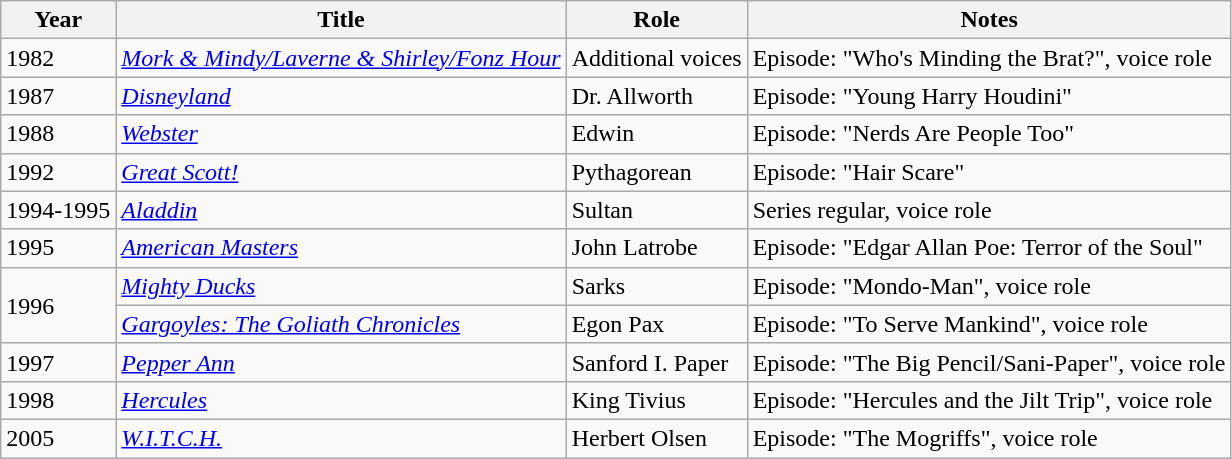<table class="wikitable">
<tr>
<th>Year</th>
<th>Title</th>
<th>Role</th>
<th>Notes</th>
</tr>
<tr>
<td>1982</td>
<td><em><a href='#'>Mork & Mindy/Laverne & Shirley/Fonz Hour</a></em></td>
<td>Additional voices</td>
<td>Episode: "Who's Minding the Brat?", voice role</td>
</tr>
<tr>
<td>1987</td>
<td><em><a href='#'>Disneyland</a></em></td>
<td>Dr. Allworth</td>
<td>Episode: "Young Harry Houdini"</td>
</tr>
<tr>
<td>1988</td>
<td><em><a href='#'>Webster</a></em></td>
<td>Edwin</td>
<td>Episode: "Nerds Are People Too"</td>
</tr>
<tr>
<td>1992</td>
<td><em><a href='#'>Great Scott!</a></em></td>
<td>Pythagorean</td>
<td>Episode: "Hair Scare"</td>
</tr>
<tr>
<td>1994-1995</td>
<td><em><a href='#'>Aladdin</a></em></td>
<td>Sultan</td>
<td>Series regular, voice role</td>
</tr>
<tr>
<td>1995</td>
<td><em><a href='#'>American Masters</a></em></td>
<td>John Latrobe</td>
<td>Episode: "Edgar Allan Poe: Terror of the Soul"</td>
</tr>
<tr>
<td rowspan="2">1996</td>
<td><em><a href='#'>Mighty Ducks</a></em></td>
<td>Sarks</td>
<td>Episode: "Mondo-Man", voice role</td>
</tr>
<tr>
<td><em><a href='#'>Gargoyles: The Goliath Chronicles</a></em></td>
<td>Egon Pax</td>
<td>Episode: "To Serve Mankind", voice role</td>
</tr>
<tr>
<td>1997</td>
<td><em><a href='#'>Pepper Ann</a></em></td>
<td>Sanford I. Paper</td>
<td>Episode: "The Big Pencil/Sani-Paper", voice role</td>
</tr>
<tr>
<td>1998</td>
<td><em><a href='#'>Hercules</a></em></td>
<td>King Tivius</td>
<td>Episode: "Hercules and the Jilt Trip", voice role</td>
</tr>
<tr>
<td>2005</td>
<td><em><a href='#'>W.I.T.C.H.</a></em></td>
<td>Herbert Olsen</td>
<td>Episode: "The Mogriffs", voice role</td>
</tr>
</table>
